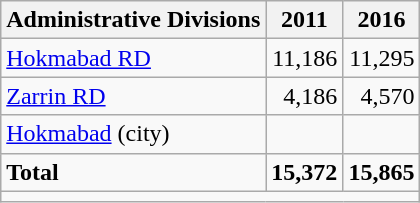<table class="wikitable">
<tr>
<th>Administrative Divisions</th>
<th>2011</th>
<th>2016</th>
</tr>
<tr>
<td><a href='#'>Hokmabad RD</a></td>
<td style="text-align: right;">11,186</td>
<td style="text-align: right;">11,295</td>
</tr>
<tr>
<td><a href='#'>Zarrin RD</a></td>
<td style="text-align: right;">4,186</td>
<td style="text-align: right;">4,570</td>
</tr>
<tr>
<td><a href='#'>Hokmabad</a> (city)</td>
<td style="text-align: right;"></td>
<td style="text-align: right;"></td>
</tr>
<tr>
<td><strong>Total</strong></td>
<td style="text-align: right;"><strong>15,372</strong></td>
<td style="text-align: right;"><strong>15,865</strong></td>
</tr>
<tr>
<td colspan=3></td>
</tr>
</table>
